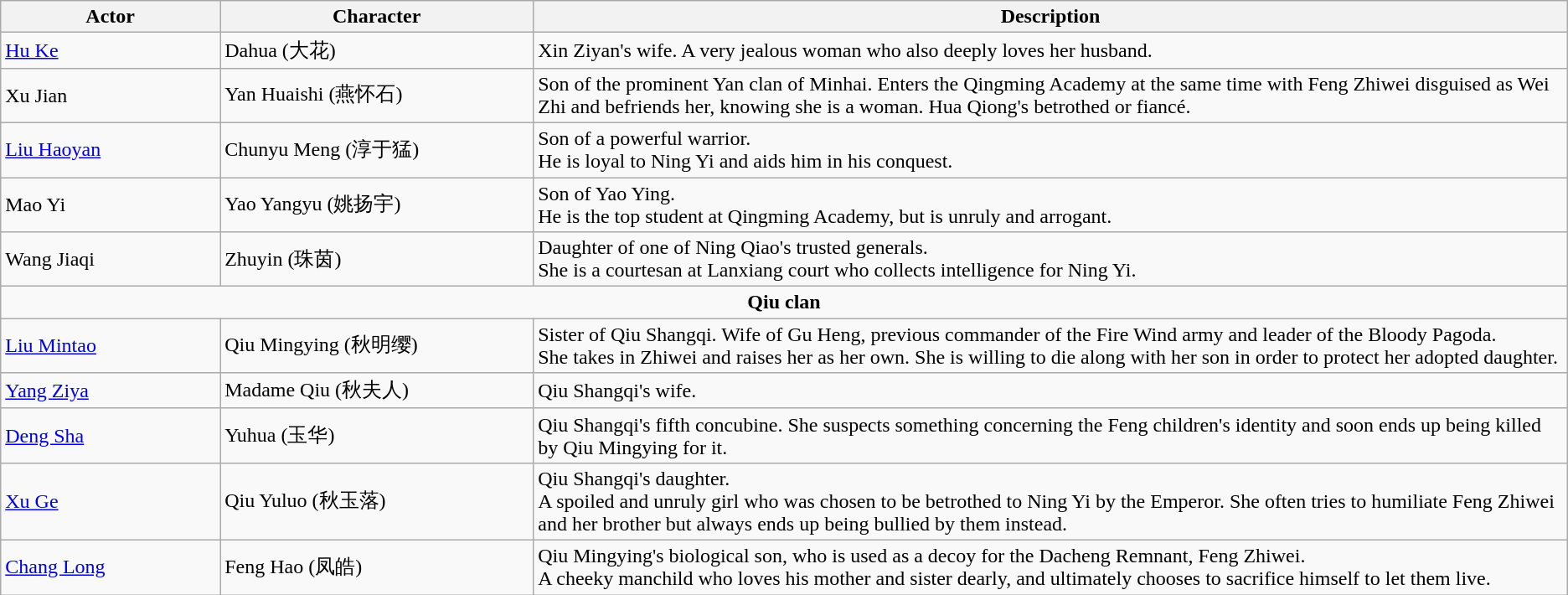<table class="wikitable">
<tr>
<th style="width:14%">Actor</th>
<th style="width:20%">Character</th>
<th>Description</th>
</tr>
<tr>
<td><a href='#'>Hu Ke</a></td>
<td>Dahua (大花)</td>
<td>Xin Ziyan's wife. A very jealous woman who also deeply loves her husband.</td>
</tr>
<tr>
<td>Xu Jian</td>
<td>Yan Huaishi (燕怀石)</td>
<td>Son of the prominent Yan clan of Minhai. Enters the Qingming Academy at the same time with Feng Zhiwei disguised as Wei Zhi and befriends her, knowing she is a woman. Hua Qiong's betrothed or fiancé.</td>
</tr>
<tr>
<td><a href='#'>Liu Haoyan</a></td>
<td>Chunyu Meng (淳于猛)</td>
<td>Son of a powerful warrior.<br> He is loyal to Ning Yi and aids him in his conquest.</td>
</tr>
<tr>
<td>Mao Yi</td>
<td>Yao Yangyu (姚扬宇)</td>
<td>Son of Yao Ying.<br> He is the top student at Qingming Academy, but is unruly and arrogant.</td>
</tr>
<tr>
<td>Wang Jiaqi</td>
<td>Zhuyin (珠茵)</td>
<td>Daughter of one of Ning Qiao's trusted generals. <br> She is a courtesan at Lanxiang court who collects intelligence for Ning Yi.</td>
</tr>
<tr>
<td colspan=3 style="text-align:center;"><strong>Qiu clan</strong></td>
</tr>
<tr>
<td><a href='#'>Liu Mintao</a></td>
<td>Qiu Mingying (秋明缨)</td>
<td>Sister of Qiu Shangqi. Wife of Gu Heng, previous commander of the Fire Wind army and leader of the Bloody Pagoda.<br> She takes in Zhiwei and raises her as her own. She is willing to die along with her son in order to protect her adopted daughter.</td>
</tr>
<tr>
<td><a href='#'>Yang Ziya</a></td>
<td>Madame Qiu (秋夫人)</td>
<td>Qiu Shangqi's wife.</td>
</tr>
<tr>
<td><a href='#'>Deng Sha</a></td>
<td>Yuhua (玉华)</td>
<td>Qiu Shangqi's fifth concubine. She suspects something concerning the Feng children's identity and soon ends up being killed by Qiu Mingying for it.</td>
</tr>
<tr>
<td><a href='#'>Xu Ge</a></td>
<td>Qiu Yuluo (秋玉落)</td>
<td>Qiu Shangqi's daughter.<br> A spoiled and unruly girl who was chosen to be betrothed to Ning Yi by the Emperor. She often tries to humiliate Feng Zhiwei and her brother but always ends up being bullied by them instead.</td>
</tr>
<tr>
<td><a href='#'>Chang Long</a></td>
<td>Feng Hao (凤皓)</td>
<td>Qiu Mingying's biological son, who is used as a decoy for the Dacheng Remnant, Feng Zhiwei.<br>A cheeky manchild who loves his mother and sister dearly, and ultimately chooses to sacrifice himself to let them live.</td>
</tr>
</table>
